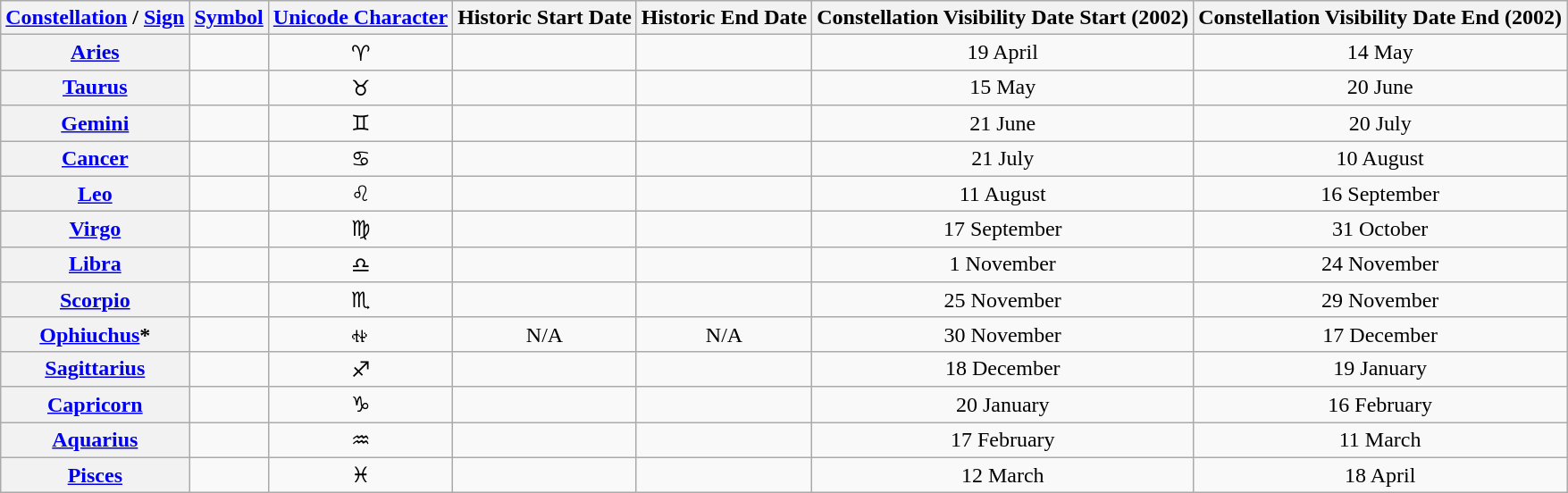<table class="mw-datatable sortable mw-collapsible wikitable" style="text-align:center">
<tr>
<th scope="col"><a href='#'>Constellation</a> / <a href='#'>Sign</a></th>
<th scope="col"><a href='#'>Symbol</a></th>
<th scope="col"><a href='#'>Unicode Character</a></th>
<th scope="col">Historic Start Date</th>
<th scope="col">Historic End Date</th>
<th>Constellation Visibility Date Start (2002)</th>
<th>Constellation Visibility Date End (2002)</th>
</tr>
<tr>
<th scope="row"><a href='#'>Aries</a></th>
<td></td>
<td>♈︎</td>
<td></td>
<td></td>
<td>19 April</td>
<td>14 May</td>
</tr>
<tr>
<th scope="row"><a href='#'>Taurus</a></th>
<td></td>
<td>♉︎</td>
<td></td>
<td></td>
<td>15 May</td>
<td>20 June</td>
</tr>
<tr>
<th scope="row"><a href='#'>Gemini</a></th>
<td></td>
<td>♊︎</td>
<td></td>
<td></td>
<td>21 June</td>
<td>20 July</td>
</tr>
<tr>
<th scope="row"><a href='#'>Cancer</a></th>
<td> </td>
<td>♋︎</td>
<td></td>
<td></td>
<td>21 July</td>
<td>10 August</td>
</tr>
<tr>
<th scope="row"><a href='#'>Leo</a></th>
<td></td>
<td>♌︎</td>
<td></td>
<td></td>
<td>11 August</td>
<td>16 September</td>
</tr>
<tr>
<th scope="row"><a href='#'>Virgo</a></th>
<td></td>
<td>♍︎</td>
<td></td>
<td></td>
<td>17 September</td>
<td>31 October</td>
</tr>
<tr>
<th scope="row"><a href='#'>Libra</a></th>
<td></td>
<td>♎︎</td>
<td></td>
<td></td>
<td>1 November</td>
<td>24 November</td>
</tr>
<tr>
<th scope="row"><a href='#'>Scorpio</a></th>
<td></td>
<td>♏︎</td>
<td></td>
<td></td>
<td>25 November</td>
<td>29 November</td>
</tr>
<tr>
<th><a href='#'>Ophiuchus</a>*</th>
<td></td>
<td>⛎&#xFE0E;</td>
<td>N/A</td>
<td>N/A</td>
<td>30 November</td>
<td>17 December</td>
</tr>
<tr>
<th scope="row"><a href='#'>Sagittarius</a></th>
<td></td>
<td>♐︎</td>
<td></td>
<td></td>
<td>18 December</td>
<td>19 January</td>
</tr>
<tr>
<th scope="row"><a href='#'>Capricorn</a></th>
<td> </td>
<td>♑︎</td>
<td></td>
<td></td>
<td>20 January</td>
<td>16 February</td>
</tr>
<tr>
<th scope="row"><a href='#'>Aquarius</a></th>
<td></td>
<td>♒︎</td>
<td></td>
<td></td>
<td>17 February</td>
<td>11 March</td>
</tr>
<tr>
<th scope="row"><a href='#'>Pisces</a></th>
<td></td>
<td>♓︎</td>
<td></td>
<td></td>
<td>12 March</td>
<td>18 April</td>
</tr>
</table>
